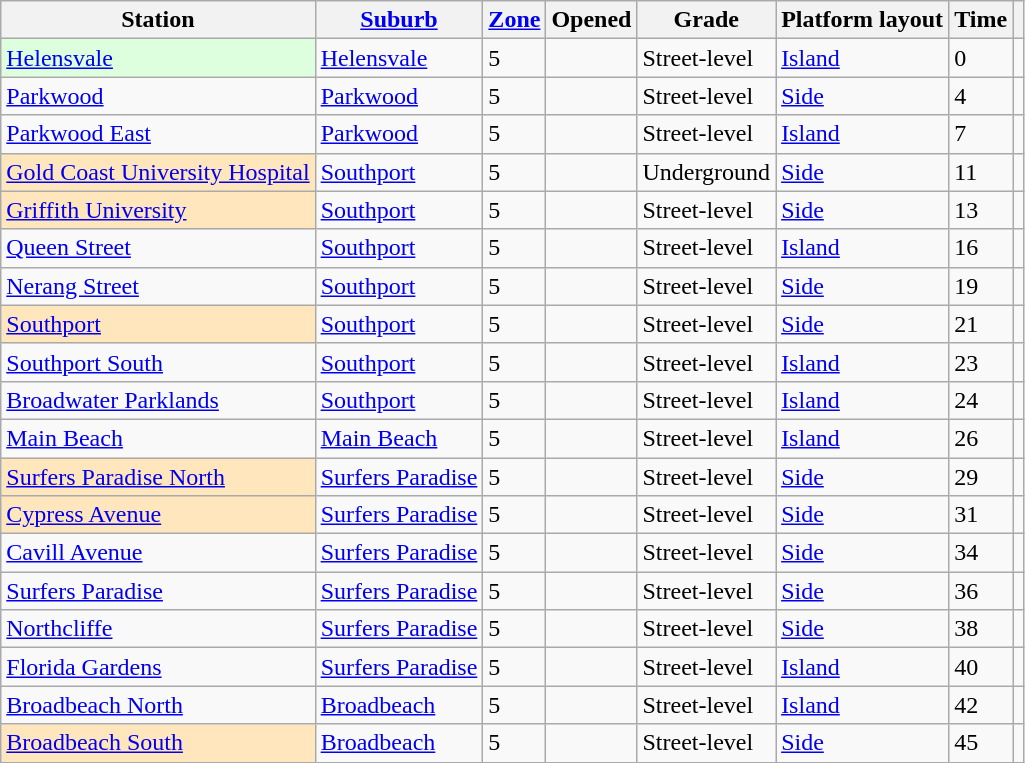<table class="wikitable sortable plainrowheaders">
<tr>
<th>Station</th>
<th><a href='#'>Suburb</a></th>
<th><a href='#'>Zone</a></th>
<th>Opened</th>
<th>Grade</th>
<th>Platform layout</th>
<th class="unsortable">Time</th>
<th class="unsortable" style="text-align:center;"></th>
</tr>
<tr>
<td style="background-color:#DDFFDD"><a href='#'>Helensvale</a></td>
<td><a href='#'>Helensvale</a></td>
<td>5</td>
<td></td>
<td>Street-level</td>
<td><a href='#'>Island</a></td>
<td>0</td>
<td align="center"></td>
</tr>
<tr>
<td><a href='#'>Parkwood</a></td>
<td><a href='#'>Parkwood</a></td>
<td>5</td>
<td></td>
<td>Street-level</td>
<td><a href='#'>Side</a></td>
<td>4</td>
<td align="center"></td>
</tr>
<tr>
<td><a href='#'>Parkwood East</a></td>
<td><a href='#'>Parkwood</a></td>
<td>5</td>
<td></td>
<td>Street-level</td>
<td><a href='#'>Island</a></td>
<td>7</td>
<td align="center"></td>
</tr>
<tr>
<td style="background-color:#FFE6BD"><a href='#'>Gold Coast University Hospital</a></td>
<td><a href='#'>Southport</a></td>
<td>5</td>
<td></td>
<td>Underground</td>
<td><a href='#'>Side</a></td>
<td>11</td>
<td align="center"></td>
</tr>
<tr>
<td style="background-color:#FFE6BD"><a href='#'>Griffith University</a></td>
<td><a href='#'>Southport</a></td>
<td>5</td>
<td></td>
<td>Street-level</td>
<td><a href='#'>Side</a></td>
<td>13</td>
<td align="center"></td>
</tr>
<tr>
<td><a href='#'>Queen Street</a></td>
<td><a href='#'>Southport</a></td>
<td>5</td>
<td></td>
<td>Street-level</td>
<td><a href='#'>Island</a></td>
<td>16</td>
<td align="center"></td>
</tr>
<tr>
<td><a href='#'>Nerang Street</a></td>
<td><a href='#'>Southport</a></td>
<td>5</td>
<td></td>
<td>Street-level</td>
<td><a href='#'>Side</a></td>
<td>19</td>
<td align="center"></td>
</tr>
<tr>
<td style="background-color:#FFE6BD"><a href='#'>Southport</a> </td>
<td><a href='#'>Southport</a></td>
<td>5</td>
<td></td>
<td>Street-level</td>
<td><a href='#'>Side</a></td>
<td>21</td>
<td align="center"></td>
</tr>
<tr>
<td><a href='#'>Southport South</a></td>
<td><a href='#'>Southport</a></td>
<td>5</td>
<td></td>
<td>Street-level</td>
<td><a href='#'>Island</a></td>
<td>23</td>
<td align="center"></td>
</tr>
<tr>
<td><a href='#'>Broadwater Parklands</a></td>
<td><a href='#'>Southport</a></td>
<td>5</td>
<td></td>
<td>Street-level</td>
<td><a href='#'>Island</a></td>
<td>24</td>
<td align="center"></td>
</tr>
<tr>
<td><a href='#'>Main Beach</a></td>
<td><a href='#'>Main Beach</a></td>
<td>5</td>
<td></td>
<td>Street-level</td>
<td><a href='#'>Island</a></td>
<td>26</td>
<td align="center"></td>
</tr>
<tr>
<td style="background-color:#FFE6BD"><a href='#'>Surfers Paradise North</a></td>
<td><a href='#'>Surfers Paradise</a></td>
<td>5</td>
<td></td>
<td>Street-level</td>
<td><a href='#'>Side</a></td>
<td>29</td>
<td align="center"></td>
</tr>
<tr>
<td style="background-color:#FFE6BD"><a href='#'>Cypress Avenue</a></td>
<td><a href='#'>Surfers Paradise</a></td>
<td>5</td>
<td></td>
<td>Street-level</td>
<td><a href='#'>Side</a></td>
<td>31</td>
<td align="center"></td>
</tr>
<tr>
<td><a href='#'>Cavill Avenue</a></td>
<td><a href='#'>Surfers Paradise</a></td>
<td>5</td>
<td></td>
<td>Street-level</td>
<td><a href='#'>Side</a></td>
<td>34</td>
<td align="center"></td>
</tr>
<tr>
<td><a href='#'>Surfers Paradise</a></td>
<td><a href='#'>Surfers Paradise</a></td>
<td>5</td>
<td></td>
<td>Street-level</td>
<td><a href='#'>Side</a></td>
<td>36</td>
<td align="center"></td>
</tr>
<tr>
<td><a href='#'>Northcliffe</a></td>
<td><a href='#'>Surfers Paradise</a></td>
<td>5</td>
<td></td>
<td>Street-level</td>
<td><a href='#'>Side</a></td>
<td>38</td>
<td align="center"></td>
</tr>
<tr>
<td><a href='#'>Florida Gardens</a></td>
<td><a href='#'>Surfers Paradise</a></td>
<td>5</td>
<td></td>
<td>Street-level</td>
<td><a href='#'>Island</a></td>
<td>40</td>
<td align="center"></td>
</tr>
<tr>
<td><a href='#'>Broadbeach North</a></td>
<td><a href='#'>Broadbeach</a></td>
<td>5</td>
<td></td>
<td>Street-level</td>
<td><a href='#'>Island</a></td>
<td>42</td>
<td align="center"></td>
</tr>
<tr>
<td style="background-color:#FFE6BD"><a href='#'>Broadbeach South</a></td>
<td><a href='#'>Broadbeach</a></td>
<td>5</td>
<td></td>
<td>Street-level</td>
<td><a href='#'>Side</a></td>
<td>45</td>
<td align="center"></td>
</tr>
</table>
